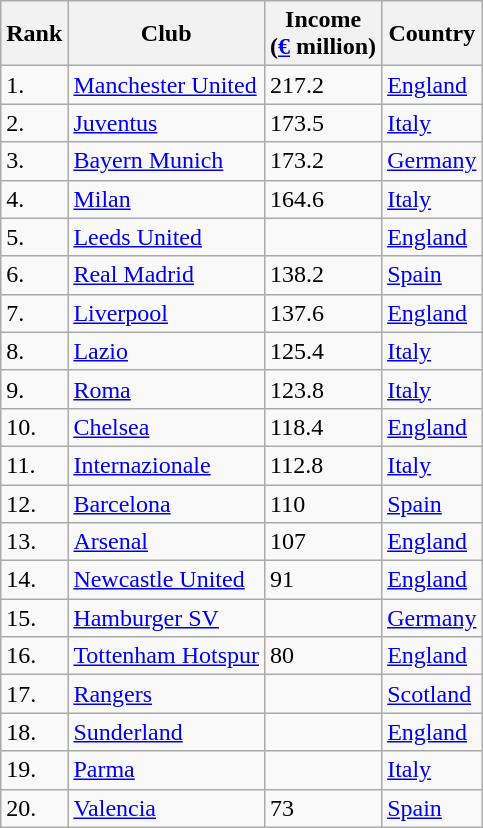<table class="wikitable sortable">
<tr>
<th>Rank</th>
<th>Club</th>
<th>Income <br>(<a href='#'>€</a> million)</th>
<th>Country</th>
</tr>
<tr>
<td>1.</td>
<td><a href='#'>Manchester United</a></td>
<td>217.2</td>
<td> <a href='#'>England</a></td>
</tr>
<tr>
<td>2.</td>
<td><a href='#'>Juventus</a></td>
<td>173.5</td>
<td> <a href='#'>Italy</a></td>
</tr>
<tr>
<td>3.</td>
<td><a href='#'>Bayern Munich</a></td>
<td>173.2</td>
<td> <a href='#'>Germany</a></td>
</tr>
<tr>
<td>4.</td>
<td><a href='#'>Milan</a></td>
<td>164.6</td>
<td> <a href='#'>Italy</a></td>
</tr>
<tr>
<td>5.</td>
<td><a href='#'>Leeds United</a></td>
<td></td>
<td> <a href='#'>England</a></td>
</tr>
<tr>
<td>6.</td>
<td><a href='#'>Real Madrid</a></td>
<td>138.2</td>
<td> <a href='#'>Spain</a></td>
</tr>
<tr>
<td>7.</td>
<td><a href='#'>Liverpool</a></td>
<td>137.6</td>
<td> <a href='#'>England</a></td>
</tr>
<tr>
<td>8.</td>
<td><a href='#'>Lazio</a></td>
<td>125.4</td>
<td> <a href='#'>Italy</a></td>
</tr>
<tr>
<td>9.</td>
<td><a href='#'>Roma</a></td>
<td>123.8</td>
<td> <a href='#'>Italy</a></td>
</tr>
<tr>
<td>10.</td>
<td><a href='#'>Chelsea</a></td>
<td>118.4</td>
<td> <a href='#'>England</a></td>
</tr>
<tr>
<td>11.</td>
<td><a href='#'>Internazionale</a></td>
<td>112.8</td>
<td> <a href='#'>Italy</a></td>
</tr>
<tr>
<td>12.</td>
<td><a href='#'>Barcelona</a></td>
<td>110</td>
<td> <a href='#'>Spain</a></td>
</tr>
<tr>
<td>13.</td>
<td><a href='#'>Arsenal</a></td>
<td>107</td>
<td> <a href='#'>England</a></td>
</tr>
<tr>
<td>14.</td>
<td><a href='#'>Newcastle United</a></td>
<td>91</td>
<td> <a href='#'>England</a></td>
</tr>
<tr>
<td>15.</td>
<td><a href='#'>Hamburger SV</a></td>
<td></td>
<td> <a href='#'>Germany</a></td>
</tr>
<tr>
<td>16.</td>
<td><a href='#'>Tottenham Hotspur</a></td>
<td>80</td>
<td> <a href='#'>England</a></td>
</tr>
<tr>
<td>17.</td>
<td><a href='#'>Rangers</a></td>
<td></td>
<td> <a href='#'>Scotland</a></td>
</tr>
<tr>
<td>18.</td>
<td><a href='#'>Sunderland</a></td>
<td></td>
<td> <a href='#'>England</a></td>
</tr>
<tr>
<td>19.</td>
<td><a href='#'>Parma</a></td>
<td></td>
<td> <a href='#'>Italy</a></td>
</tr>
<tr>
<td>20.</td>
<td><a href='#'>Valencia</a></td>
<td>73</td>
<td> <a href='#'>Spain</a></td>
</tr>
</table>
